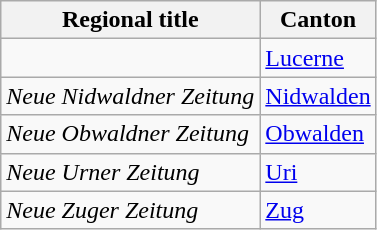<table class="wikitable sortable">
<tr>
<th>Regional title</th>
<th>Canton</th>
</tr>
<tr>
<td></td>
<td><a href='#'>Lucerne</a></td>
</tr>
<tr>
<td><em>Neue Nidwaldner Zeitung</em></td>
<td><a href='#'>Nidwalden</a></td>
</tr>
<tr>
<td><em>Neue Obwaldner Zeitung</em></td>
<td><a href='#'>Obwalden</a></td>
</tr>
<tr>
<td><em>Neue Urner Zeitung</em></td>
<td><a href='#'>Uri</a></td>
</tr>
<tr>
<td><em>Neue Zuger Zeitung</em></td>
<td><a href='#'>Zug</a></td>
</tr>
</table>
